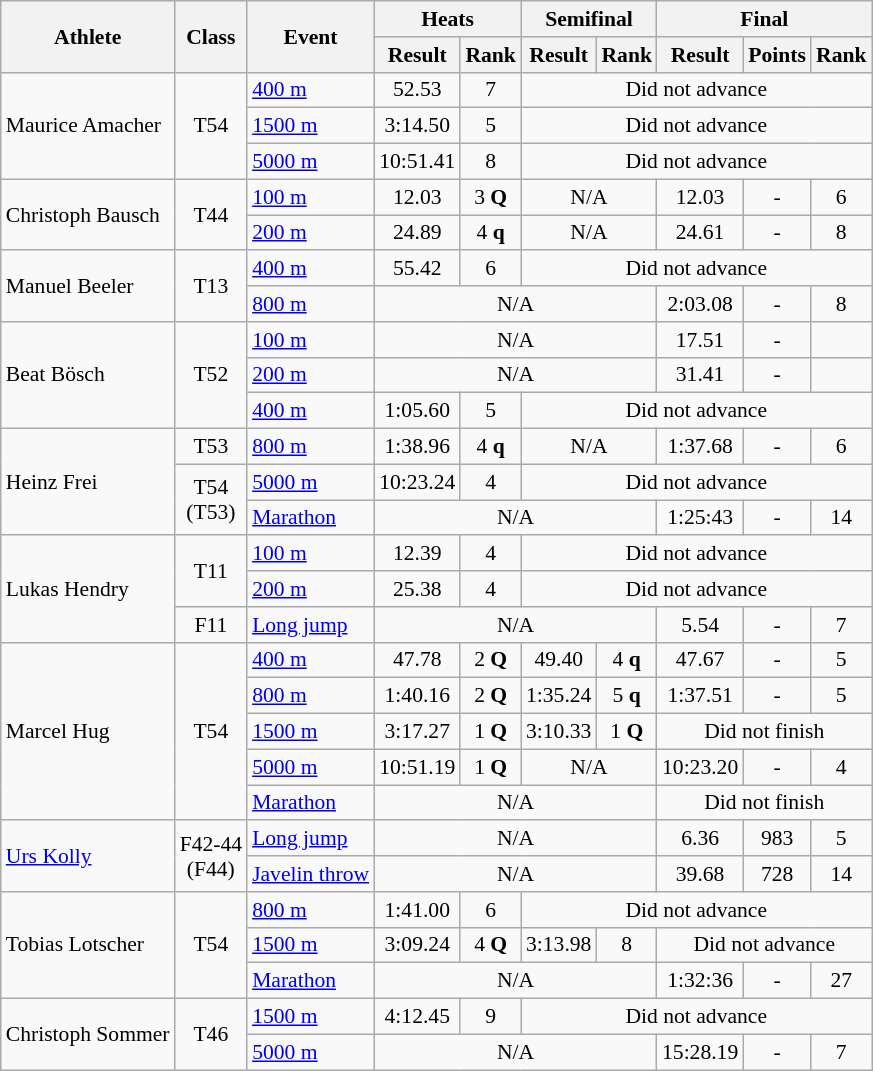<table class=wikitable style="font-size:90%">
<tr>
<th rowspan="2">Athlete</th>
<th rowspan="2">Class</th>
<th rowspan="2">Event</th>
<th colspan="2">Heats</th>
<th colspan="2">Semifinal</th>
<th colspan="3">Final</th>
</tr>
<tr>
<th>Result</th>
<th>Rank</th>
<th>Result</th>
<th>Rank</th>
<th>Result</th>
<th>Points</th>
<th>Rank</th>
</tr>
<tr>
<td rowspan="3">Maurice Amacher</td>
<td align="center" rowspan="3">T54</td>
<td><a href='#'>400 m</a></td>
<td align="center">52.53</td>
<td align="center">7</td>
<td align="center" colspan="5">Did not advance</td>
</tr>
<tr>
<td><a href='#'>1500 m</a></td>
<td align="center">3:14.50</td>
<td align="center">5</td>
<td align="center" colspan="5">Did not advance</td>
</tr>
<tr>
<td><a href='#'>5000 m</a></td>
<td align="center">10:51.41</td>
<td align="center">8</td>
<td align="center" colspan="5">Did not advance</td>
</tr>
<tr>
<td rowspan="2">Christoph Bausch</td>
<td align="center" rowspan="2">T44</td>
<td><a href='#'>100 m</a></td>
<td align="center">12.03</td>
<td align="center">3 <strong>Q</strong></td>
<td align="center" colspan="2">N/A</td>
<td align="center">12.03</td>
<td align="center">-</td>
<td align="center">6</td>
</tr>
<tr>
<td><a href='#'>200 m</a></td>
<td align="center">24.89</td>
<td align="center">4 <strong>q</strong></td>
<td align="center" colspan="2">N/A</td>
<td align="center">24.61</td>
<td align="center">-</td>
<td align="center">8</td>
</tr>
<tr>
<td rowspan="2">Manuel Beeler</td>
<td align="center" rowspan="2">T13</td>
<td><a href='#'>400 m</a></td>
<td align="center">55.42</td>
<td align="center">6</td>
<td align="center" colspan="5">Did not advance</td>
</tr>
<tr>
<td><a href='#'>800 m</a></td>
<td align="center" colspan="4">N/A</td>
<td align="center">2:03.08</td>
<td align="center">-</td>
<td align="center">8</td>
</tr>
<tr>
<td rowspan="3">Beat Bösch</td>
<td align="center" rowspan="3">T52</td>
<td><a href='#'>100 m</a></td>
<td align="center" colspan="4">N/A</td>
<td align="center">17.51</td>
<td align="center">-</td>
<td align="center"></td>
</tr>
<tr>
<td><a href='#'>200 m</a></td>
<td align="center" colspan="4">N/A</td>
<td align="center">31.41</td>
<td align="center">-</td>
<td align="center"></td>
</tr>
<tr>
<td><a href='#'>400 m</a></td>
<td align="center">1:05.60</td>
<td align="center">5</td>
<td align="center" colspan="5">Did not advance</td>
</tr>
<tr>
<td rowspan="3">Heinz Frei</td>
<td align="center">T53</td>
<td><a href='#'>800 m</a></td>
<td align="center">1:38.96</td>
<td align="center">4 <strong>q</strong></td>
<td align="center" colspan="2">N/A</td>
<td align="center">1:37.68</td>
<td align="center">-</td>
<td align="center">6</td>
</tr>
<tr>
<td align="center" rowspan="2">T54<br>(T53)</td>
<td><a href='#'>5000 m</a></td>
<td align="center">10:23.24</td>
<td align="center">4</td>
<td align="center" colspan="5">Did not advance</td>
</tr>
<tr>
<td><a href='#'>Marathon</a></td>
<td align="center" colspan="4">N/A</td>
<td align="center">1:25:43</td>
<td align="center">-</td>
<td align="center">14</td>
</tr>
<tr>
<td rowspan="3">Lukas Hendry</td>
<td align="center" rowspan="2">T11</td>
<td><a href='#'>100 m</a></td>
<td align="center">12.39</td>
<td align="center">4</td>
<td align="center" colspan="5">Did not advance</td>
</tr>
<tr>
<td><a href='#'>200 m</a></td>
<td align="center">25.38</td>
<td align="center">4</td>
<td align="center" colspan="5">Did not advance</td>
</tr>
<tr>
<td align="center">F11</td>
<td><a href='#'>Long jump</a></td>
<td align="center" colspan="4">N/A</td>
<td align="center">5.54</td>
<td align="center">-</td>
<td align="center">7</td>
</tr>
<tr>
<td rowspan="5">Marcel Hug</td>
<td align="center" rowspan="5">T54</td>
<td><a href='#'>400 m</a></td>
<td align="center">47.78</td>
<td align="center">2 <strong>Q</strong></td>
<td align="center">49.40</td>
<td align="center">4 <strong>q</strong></td>
<td align="center">47.67</td>
<td align="center">-</td>
<td align="center">5</td>
</tr>
<tr>
<td><a href='#'>800 m</a></td>
<td align="center">1:40.16</td>
<td align="center">2 <strong>Q</strong></td>
<td align="center">1:35.24</td>
<td align="center">5 <strong>q</strong></td>
<td align="center">1:37.51</td>
<td align="center">-</td>
<td align="center">5</td>
</tr>
<tr>
<td><a href='#'>1500 m</a></td>
<td align="center">3:17.27</td>
<td align="center">1 <strong>Q</strong></td>
<td align="center">3:10.33</td>
<td align="center">1 <strong>Q</strong></td>
<td align="center" colspan="3">Did not finish</td>
</tr>
<tr>
<td><a href='#'>5000 m</a></td>
<td align="center">10:51.19</td>
<td align="center">1 <strong>Q</strong></td>
<td align="center" colspan="2">N/A</td>
<td align="center">10:23.20</td>
<td align="center">-</td>
<td align="center">4</td>
</tr>
<tr>
<td><a href='#'>Marathon</a></td>
<td align="center" colspan="4">N/A</td>
<td align="center" colspan="3">Did not finish</td>
</tr>
<tr>
<td rowspan="2"><a href='#'>Urs Kolly</a></td>
<td align="center" rowspan="2">F42-44<br>(F44)</td>
<td><a href='#'>Long jump</a></td>
<td align="center" colspan="4">N/A</td>
<td align="center">6.36</td>
<td align="center">983</td>
<td align="center">5</td>
</tr>
<tr>
<td><a href='#'>Javelin throw</a></td>
<td align="center" colspan="4">N/A</td>
<td align="center">39.68</td>
<td align="center">728</td>
<td align="center">14</td>
</tr>
<tr>
<td rowspan="3">Tobias Lotscher</td>
<td align="center" rowspan="3">T54</td>
<td><a href='#'>800 m</a></td>
<td align="center">1:41.00</td>
<td align="center">6</td>
<td align="center" colspan="5">Did not advance</td>
</tr>
<tr>
<td><a href='#'>1500 m</a></td>
<td align="center">3:09.24</td>
<td align="center">4 <strong>Q</strong></td>
<td align="center">3:13.98</td>
<td align="center">8</td>
<td align="center" colspan="3">Did not advance</td>
</tr>
<tr>
<td><a href='#'>Marathon</a></td>
<td align="center" colspan="4">N/A</td>
<td align="center">1:32:36</td>
<td align="center">-</td>
<td align="center">27</td>
</tr>
<tr>
<td rowspan="2">Christoph Sommer</td>
<td align="center" rowspan="2">T46</td>
<td><a href='#'>1500 m</a></td>
<td align="center">4:12.45</td>
<td align="center">9</td>
<td align="center" colspan="5">Did not advance</td>
</tr>
<tr>
<td><a href='#'>5000 m</a></td>
<td align="center" colspan="4">N/A</td>
<td align="center">15:28.19</td>
<td align="center">-</td>
<td align="center">7</td>
</tr>
</table>
